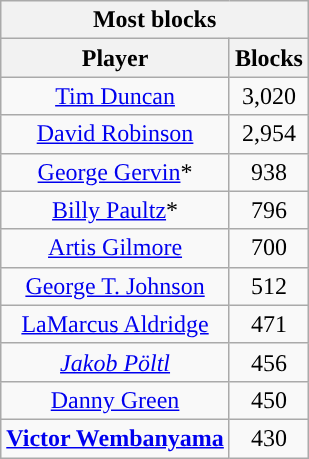<table class="wikitable sortable" style="text-align:center">
<tr>
<th colspan="2">Most blocks</th>
</tr>
<tr>
<th>Player</th>
<th>Blocks</th>
</tr>
<tr>
<td><a href='#'>Tim Duncan</a></td>
<td>3,020</td>
</tr>
<tr>
<td><a href='#'>David Robinson</a></td>
<td>2,954</td>
</tr>
<tr>
<td><a href='#'>George Gervin</a>*</td>
<td>938</td>
</tr>
<tr>
<td><a href='#'>Billy Paultz</a>*</td>
<td>796</td>
</tr>
<tr>
<td><a href='#'>Artis Gilmore</a></td>
<td>700</td>
</tr>
<tr>
<td><a href='#'>George T. Johnson</a></td>
<td>512</td>
</tr>
<tr>
<td><a href='#'>LaMarcus Aldridge</a></td>
<td>471</td>
</tr>
<tr>
<td><em><a href='#'>Jakob Pöltl</a></em></td>
<td>456</td>
</tr>
<tr>
<td><a href='#'>Danny Green</a></td>
<td>450</td>
</tr>
<tr>
<td><strong><a href='#'>Victor Wembanyama</a></strong></td>
<td>430</td>
</tr>
</table>
